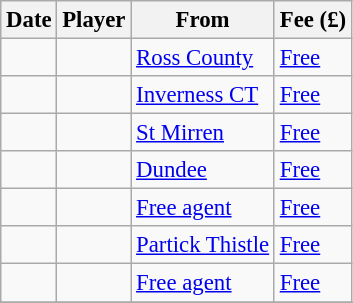<table class="wikitable sortable" style="font-size:95%">
<tr>
<th>Date</th>
<th>Player</th>
<th>From</th>
<th>Fee (£)</th>
</tr>
<tr>
<td></td>
<td> </td>
<td><a href='#'>Ross County</a></td>
<td><a href='#'>Free</a></td>
</tr>
<tr>
<td></td>
<td> </td>
<td><a href='#'>Inverness CT</a></td>
<td><a href='#'>Free</a></td>
</tr>
<tr>
<td></td>
<td> </td>
<td><a href='#'>St Mirren</a></td>
<td><a href='#'>Free</a></td>
</tr>
<tr>
<td></td>
<td> </td>
<td><a href='#'>Dundee</a></td>
<td><a href='#'>Free</a></td>
</tr>
<tr>
<td></td>
<td> </td>
<td><a href='#'>Free agent</a></td>
<td><a href='#'>Free</a></td>
</tr>
<tr>
<td></td>
<td> </td>
<td><a href='#'>Partick Thistle</a></td>
<td><a href='#'>Free</a></td>
</tr>
<tr>
<td></td>
<td> </td>
<td><a href='#'>Free agent</a></td>
<td><a href='#'>Free</a></td>
</tr>
<tr>
</tr>
</table>
